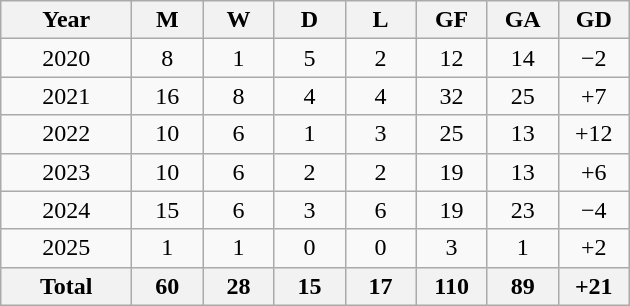<table class="wikitable" style="text-align: center">
<tr>
<th width=80>Year</th>
<th width=40>M</th>
<th width=40>W</th>
<th width=40>D</th>
<th width=40>L</th>
<th width=40>GF</th>
<th width=40>GA</th>
<th width=40>GD</th>
</tr>
<tr>
<td>2020</td>
<td>8</td>
<td>1</td>
<td>5</td>
<td>2</td>
<td>12</td>
<td>14</td>
<td>−2</td>
</tr>
<tr>
<td>2021</td>
<td>16</td>
<td>8</td>
<td>4</td>
<td>4</td>
<td>32</td>
<td>25</td>
<td>+7</td>
</tr>
<tr>
<td>2022</td>
<td>10</td>
<td>6</td>
<td>1</td>
<td>3</td>
<td>25</td>
<td>13</td>
<td>+12</td>
</tr>
<tr>
<td>2023</td>
<td>10</td>
<td>6</td>
<td>2</td>
<td>2</td>
<td>19</td>
<td>13</td>
<td>+6</td>
</tr>
<tr>
<td>2024</td>
<td>15</td>
<td>6</td>
<td>3</td>
<td>6</td>
<td>19</td>
<td>23</td>
<td>−4</td>
</tr>
<tr>
<td>2025</td>
<td>1</td>
<td>1</td>
<td>0</td>
<td>0</td>
<td>3</td>
<td>1</td>
<td>+2</td>
</tr>
<tr>
<th>Total</th>
<th>60</th>
<th>28</th>
<th>15</th>
<th>17</th>
<th>110</th>
<th>89</th>
<th>+21</th>
</tr>
</table>
